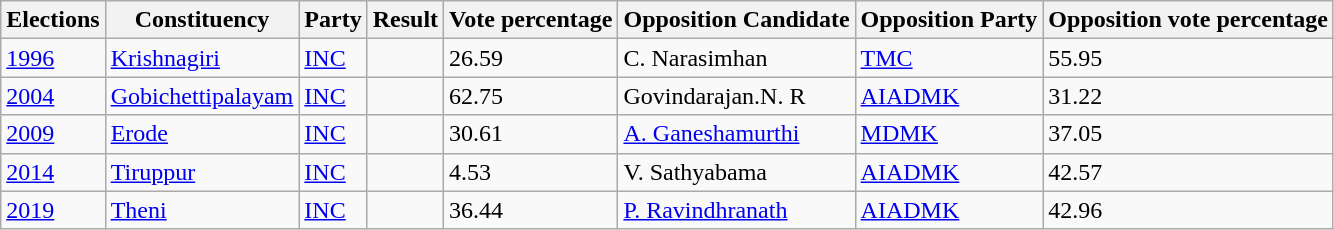<table class="wikitable sortable">
<tr>
<th>Elections</th>
<th>Constituency</th>
<th>Party</th>
<th>Result</th>
<th>Vote percentage</th>
<th>Opposition Candidate</th>
<th>Opposition Party</th>
<th>Opposition vote percentage</th>
</tr>
<tr>
<td><a href='#'>1996</a></td>
<td><a href='#'>Krishnagiri</a></td>
<td><a href='#'>INC</a></td>
<td></td>
<td>26.59</td>
<td>C. Narasimhan</td>
<td><a href='#'>TMC</a></td>
<td>55.95</td>
</tr>
<tr>
<td><a href='#'>2004</a></td>
<td><a href='#'>Gobichettipalayam</a></td>
<td><a href='#'>INC</a></td>
<td></td>
<td>62.75</td>
<td>Govindarajan.N. R</td>
<td><a href='#'>AIADMK</a></td>
<td>31.22</td>
</tr>
<tr>
<td><a href='#'>2009</a></td>
<td><a href='#'>Erode</a></td>
<td><a href='#'>INC</a></td>
<td></td>
<td>30.61</td>
<td><a href='#'>A. Ganeshamurthi</a></td>
<td><a href='#'>MDMK</a></td>
<td>37.05</td>
</tr>
<tr>
<td><a href='#'>2014</a></td>
<td><a href='#'>Tiruppur</a></td>
<td><a href='#'>INC</a></td>
<td></td>
<td>4.53</td>
<td>V. Sathyabama</td>
<td><a href='#'>AIADMK</a></td>
<td>42.57</td>
</tr>
<tr>
<td><a href='#'>2019</a></td>
<td><a href='#'>Theni</a></td>
<td><a href='#'>INC</a></td>
<td></td>
<td>36.44</td>
<td><a href='#'>P. Ravindhranath</a></td>
<td><a href='#'>AIADMK</a></td>
<td>42.96</td>
</tr>
</table>
